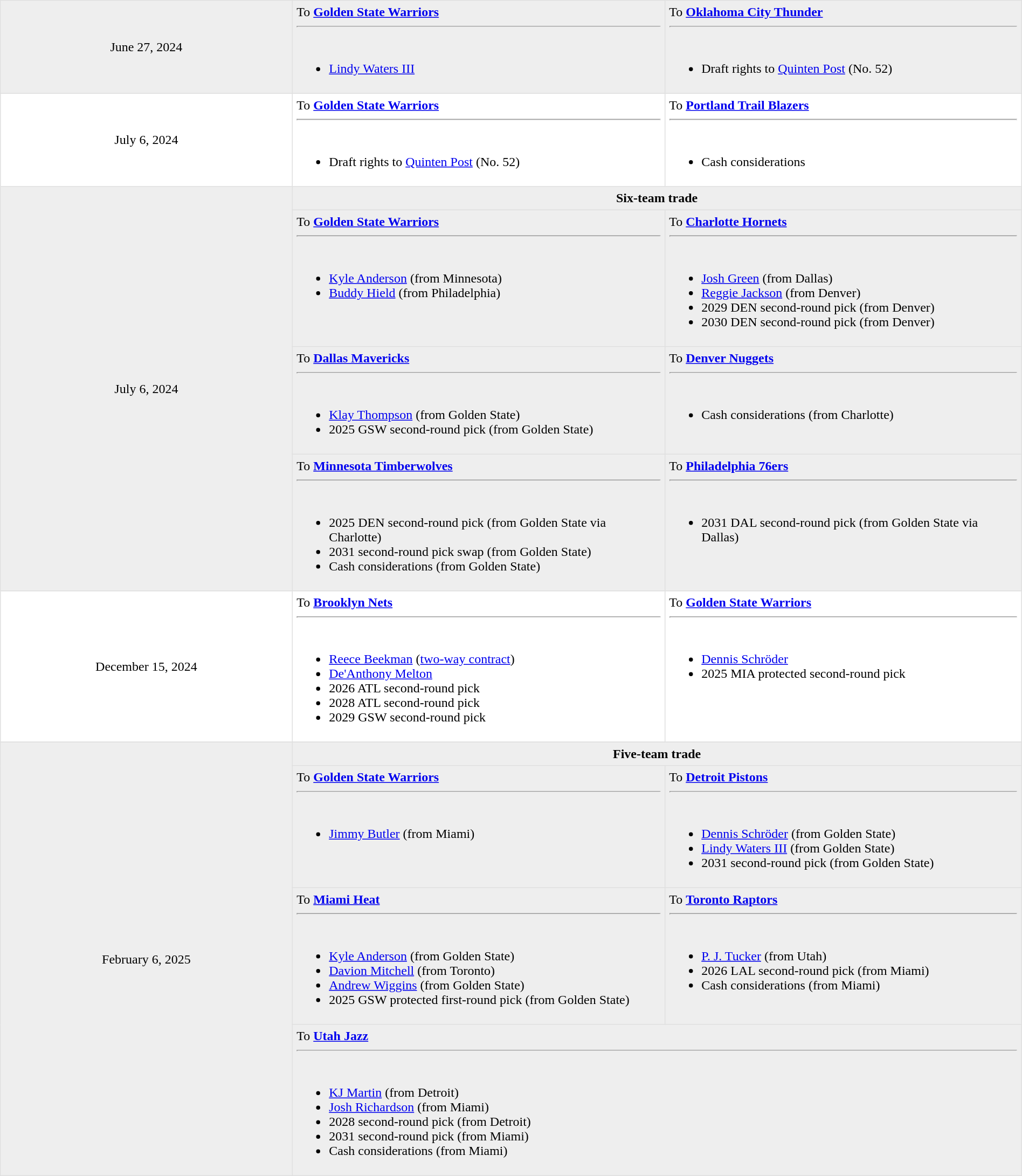<table border=1 style="border-collapse:collapse; text-align: center; width: 100%" bordercolor="#DFDFDF"  cellpadding="5">
<tr style="background:#eee;">
<td style="width:10%">June 27, 2024</td>
<td align="left" valign="top">To <strong><a href='#'>Golden State Warriors</a></strong><hr><br><ul><li><a href='#'>Lindy Waters III</a></li></ul></td>
<td align="left" valign="top">To <strong><a href='#'>Oklahoma City Thunder</a></strong><hr><br><ul><li>Draft rights to <a href='#'>Quinten Post</a> (No. 52)</li></ul></td>
</tr>
<tr>
<td style="width:10%">July 6, 2024</td>
<td align="left" valign="top">To <strong><a href='#'>Golden State Warriors</a></strong><hr><br><ul><li>Draft rights to <a href='#'>Quinten Post</a> (No. 52)</li></ul></td>
<td align="left" valign="top">To <strong><a href='#'>Portland Trail Blazers</a></strong><hr><br><ul><li>Cash considerations</li></ul></td>
</tr>
<tr style="background:#eee;">
<td style="width:12%" rowspan="4">July 6, 2024</td>
<td style="width:30%" valign="top" colspan="2"><strong>Six-team trade</strong></td>
</tr>
<tr style="background:#eee;">
<td align="left" valign="top">To <strong><a href='#'>Golden State Warriors</a></strong><hr><br><ul><li><a href='#'>Kyle Anderson</a> (from Minnesota)</li><li><a href='#'>Buddy Hield</a> (from Philadelphia)</li></ul></td>
<td align="left" valign="top">To <strong><a href='#'>Charlotte Hornets</a></strong><hr><br><ul><li><a href='#'>Josh Green</a> (from Dallas)</li><li><a href='#'>Reggie Jackson</a> (from Denver)</li><li>2029 DEN second-round pick (from Denver)</li><li>2030 DEN second-round pick (from Denver)</li></ul></td>
</tr>
<tr style="background:#eee;">
<td align="left" valign="top">To <strong><a href='#'>Dallas Mavericks</a></strong><hr><br><ul><li><a href='#'>Klay Thompson</a> (from Golden State)</li><li>2025 GSW second-round pick (from Golden State)</li></ul></td>
<td align="left" valign="top">To <strong><a href='#'>Denver Nuggets</a></strong><hr><br><ul><li>Cash considerations (from Charlotte)</li></ul></td>
</tr>
<tr style="background:#eee;">
<td align="left" valign="top">To <strong><a href='#'>Minnesota Timberwolves</a></strong><hr><br><ul><li>2025 DEN second-round pick  (from Golden State via Charlotte)</li><li>2031 second-round pick swap (from Golden State)</li><li>Cash considerations (from Golden State)</li></ul></td>
<td align="left" valign="top">To <strong><a href='#'>Philadelphia 76ers</a></strong><hr><br><ul><li>2031 DAL second-round pick (from Golden State via Dallas)</li></ul></td>
</tr>
<tr>
<td style="width:10%">December 15, 2024</td>
<td align="left" valign="top">To <strong><a href='#'>Brooklyn Nets</a></strong><hr><br><ul><li><a href='#'>Reece Beekman</a> (<a href='#'>two-way contract</a>)</li><li><a href='#'>De'Anthony Melton</a></li><li>2026 ATL second-round pick</li><li>2028 ATL second-round pick</li><li>2029 GSW second-round pick</li></ul></td>
<td align="left" valign="top">To <strong><a href='#'>Golden State Warriors</a></strong><hr><br><ul><li><a href='#'>Dennis Schröder</a></li><li>2025 MIA protected second-round pick</li></ul></td>
</tr>
<tr>
</tr>
<tr style="background:#eee;">
<td style="width:12%" rowspan="4">February 6, 2025<br></td>
<td style="width:30%" valign="top" colspan="2"><strong>Five-team trade</strong></td>
</tr>
<tr style="background:#eee;">
<td align="left" valign="top">To <strong><a href='#'>Golden State Warriors</a></strong><hr><br><ul><li><a href='#'>Jimmy Butler</a> (from Miami)</li></ul></td>
<td align="left" valign="top">To <strong><a href='#'>Detroit Pistons</a></strong><hr><br><ul><li><a href='#'>Dennis Schröder</a> (from Golden State)</li><li><a href='#'>Lindy Waters III</a> (from Golden State)</li><li>2031 second-round pick (from Golden State)</li></ul></td>
</tr>
<tr style="background:#eee;">
<td align="left" valign="top">To <strong><a href='#'>Miami Heat</a></strong><hr><br><ul><li><a href='#'>Kyle Anderson</a> (from Golden State)</li><li><a href='#'>Davion Mitchell</a> (from Toronto)</li><li><a href='#'>Andrew Wiggins</a> (from Golden State)</li><li>2025 GSW protected first-round pick (from Golden State)</li></ul></td>
<td align="left" valign="top">To <strong><a href='#'>Toronto Raptors</a></strong><hr><br><ul><li><a href='#'>P. J. Tucker</a> (from Utah)</li><li>2026 LAL second-round pick (from Miami)</li><li>Cash considerations (from Miami)</li></ul></td>
</tr>
<tr style="background:#eee;">
<td colspan=2 align="left" valign="top">To <strong><a href='#'>Utah Jazz</a></strong><hr><br><ul><li><a href='#'>KJ Martin</a> (from Detroit)</li><li><a href='#'>Josh Richardson</a> (from Miami)</li><li>2028 second-round pick (from Detroit)</li><li>2031 second-round pick (from Miami)</li><li>Cash considerations (from Miami)</li></ul></td>
</tr>
</table>
